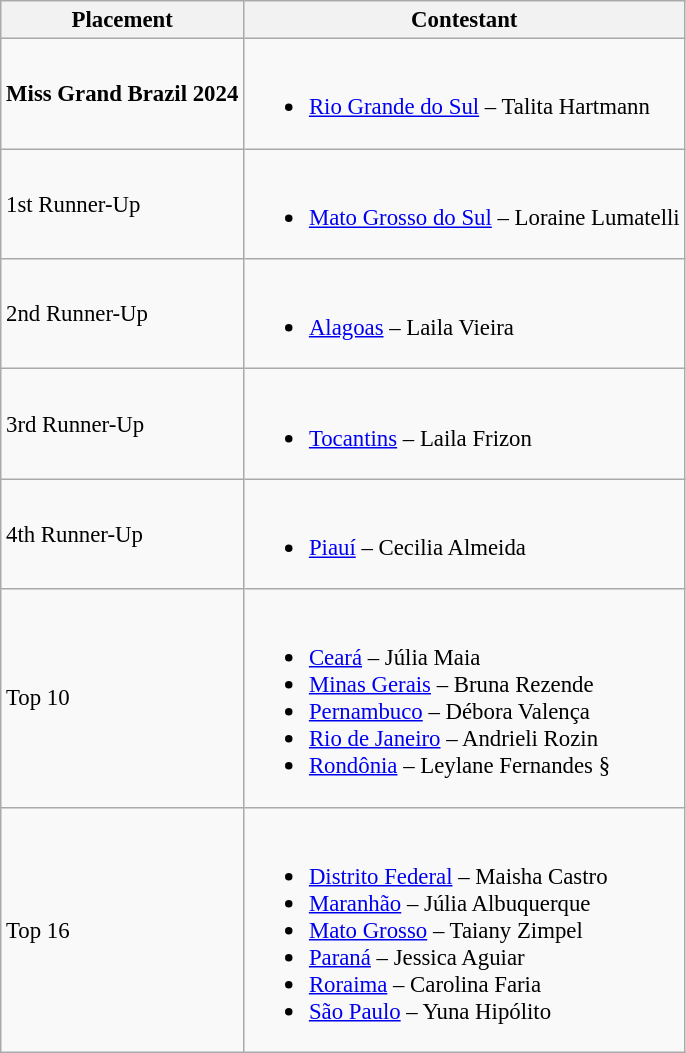<table class="wikitable sortable" style="font-size:95%;">
<tr>
<th>Placement</th>
<th>Contestant</th>
</tr>
<tr>
<td><strong>Miss Grand Brazil 2024</strong></td>
<td><br><ul><li><a href='#'>Rio Grande do Sul</a> – Talita Hartmann</li></ul></td>
</tr>
<tr>
<td>1st Runner-Up</td>
<td><br><ul><li><a href='#'>Mato Grosso do Sul</a> – Loraine Lumatelli</li></ul></td>
</tr>
<tr>
<td>2nd Runner-Up</td>
<td><br><ul><li><a href='#'>Alagoas</a> – Laila Vieira</li></ul></td>
</tr>
<tr>
<td>3rd Runner-Up</td>
<td><br><ul><li><a href='#'>Tocantins</a> – Laila Frizon</li></ul></td>
</tr>
<tr>
<td>4th Runner-Up</td>
<td><br><ul><li><a href='#'>Piauí</a> – Cecilia Almeida</li></ul></td>
</tr>
<tr>
<td>Top 10</td>
<td><br><ul><li><a href='#'>Ceará</a> – Júlia Maia</li><li><a href='#'>Minas Gerais</a> – Bruna Rezende</li><li><a href='#'>Pernambuco</a> – Débora Valença</li><li><a href='#'>Rio de Janeiro</a> – Andrieli Rozin</li><li><a href='#'>Rondônia</a> – Leylane Fernandes §</li></ul></td>
</tr>
<tr>
<td>Top 16</td>
<td><br><ul><li><a href='#'>Distrito Federal</a> – Maisha Castro</li><li><a href='#'>Maranhão</a> – Júlia Albuquerque</li><li><a href='#'>Mato Grosso</a> – Taiany Zimpel</li><li><a href='#'>Paraná</a> – Jessica Aguiar</li><li><a href='#'>Roraima</a> – Carolina Faria</li><li><a href='#'>São Paulo</a> – Yuna Hipólito</li></ul></td>
</tr>
</table>
